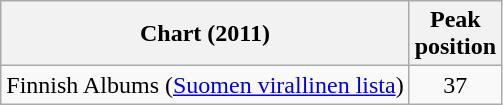<table class="wikitable" style="text-align:center">
<tr>
<th>Chart (2011)</th>
<th>Peak<br>position</th>
</tr>
<tr>
<td>Finnish Albums (<a href='#'>Suomen virallinen lista</a>)</td>
<td>37</td>
</tr>
</table>
